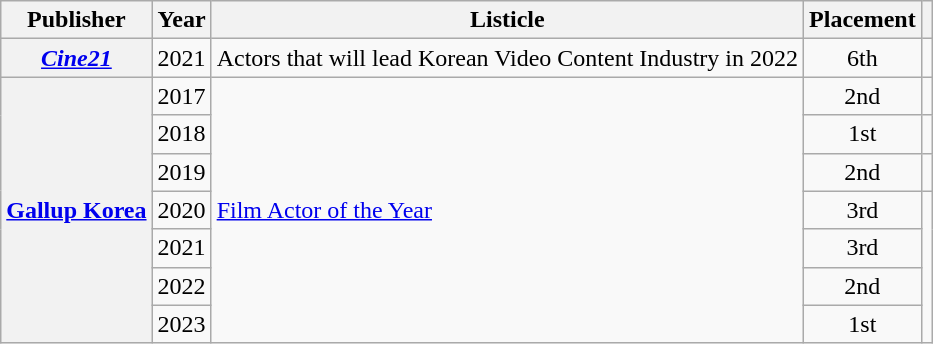<table class="wikitable plainrowheaders sortable" style="text-align:center">
<tr>
<th scope="col">Publisher</th>
<th scope="col">Year</th>
<th scope="col">Listicle</th>
<th scope="col">Placement</th>
<th scope="col" class="unsortable"></th>
</tr>
<tr>
<th scope="row"><em><a href='#'>Cine21</a></em></th>
<td>2021</td>
<td style="text-align:left">Actors that will lead Korean Video Content Industry in 2022</td>
<td>6th</td>
<td></td>
</tr>
<tr>
<th scope="row" rowspan="7"><a href='#'>Gallup Korea</a></th>
<td>2017</td>
<td rowspan="7" style="text-align:left"><a href='#'>Film Actor of the Year</a></td>
<td>2nd</td>
<td></td>
</tr>
<tr>
<td>2018</td>
<td>1st</td>
<td></td>
</tr>
<tr>
<td>2019</td>
<td>2nd</td>
<td></td>
</tr>
<tr>
<td>2020</td>
<td>3rd</td>
<td rowspan="4"></td>
</tr>
<tr>
<td>2021</td>
<td>3rd</td>
</tr>
<tr>
<td>2022</td>
<td>2nd</td>
</tr>
<tr>
<td>2023</td>
<td>1st</td>
</tr>
</table>
